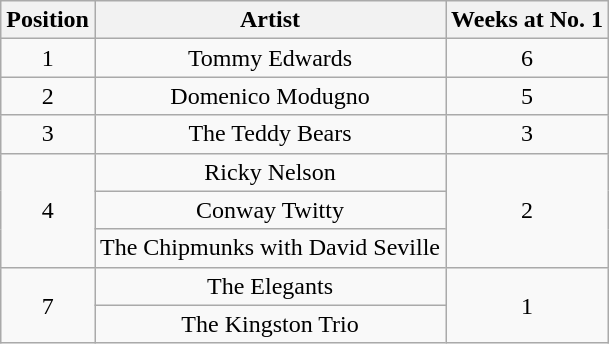<table class="wikitable plainrowheaders" style="text-align:center;">
<tr>
<th>Position</th>
<th>Artist</th>
<th>Weeks at No. 1</th>
</tr>
<tr>
<td>1</td>
<td>Tommy Edwards</td>
<td>6</td>
</tr>
<tr>
<td>2</td>
<td>Domenico Modugno</td>
<td>5</td>
</tr>
<tr>
<td>3</td>
<td>The Teddy Bears</td>
<td>3</td>
</tr>
<tr>
<td rowspan=3>4</td>
<td>Ricky Nelson</td>
<td rowspan=3>2</td>
</tr>
<tr>
<td>Conway Twitty</td>
</tr>
<tr>
<td>The Chipmunks with David Seville</td>
</tr>
<tr>
<td rowspan=2>7</td>
<td>The Elegants</td>
<td rowspan=2>1</td>
</tr>
<tr>
<td>The Kingston Trio</td>
</tr>
</table>
